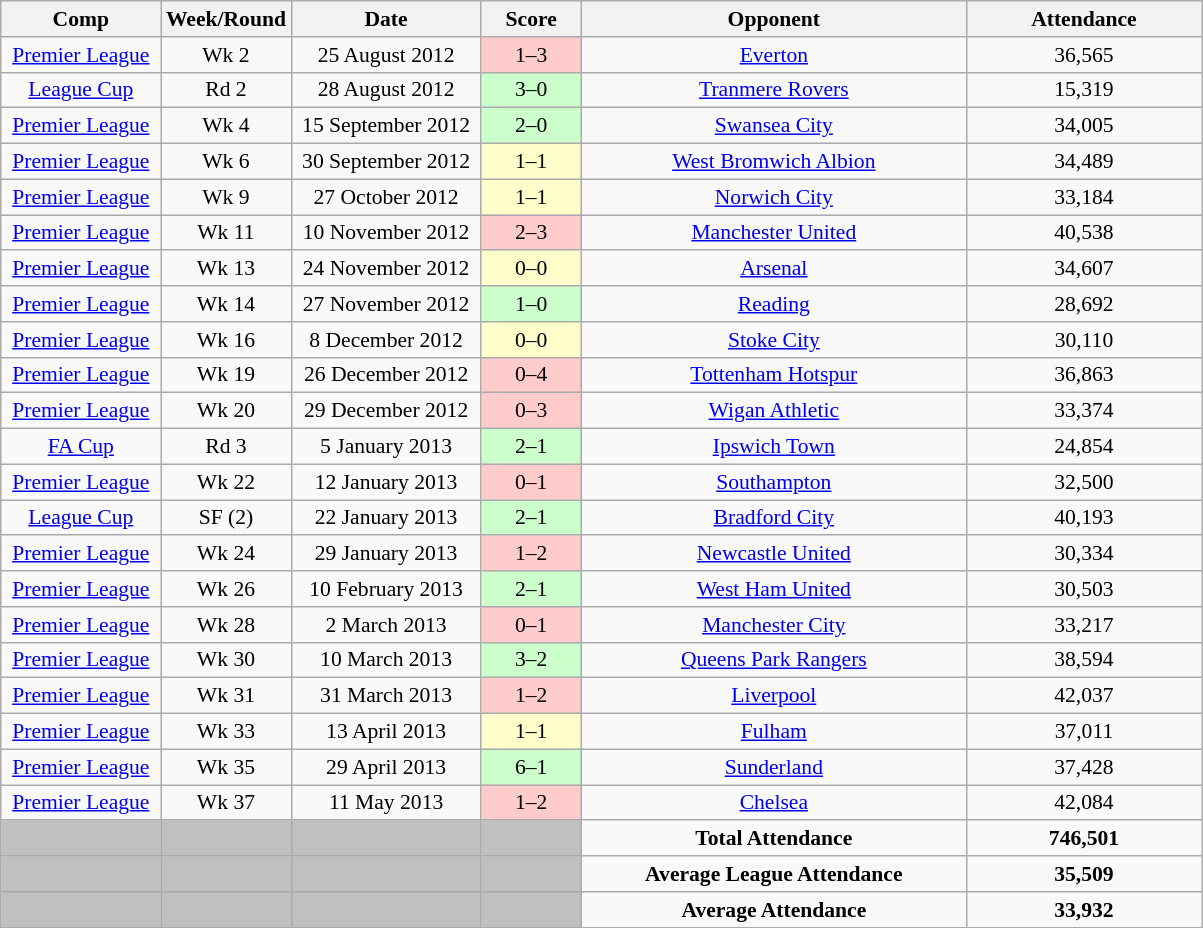<table class="wikitable sortable" style="text-align:center; font-size:90%">
<tr>
<th width=100>Comp</th>
<th width=80>Week/Round</th>
<th width=120>Date</th>
<th width=60>Score</th>
<th width=250 class="unsortable">Opponent</th>
<th width=150>Attendance</th>
</tr>
<tr>
<td><a href='#'>Premier League</a></td>
<td>Wk 2</td>
<td>25 August 2012</td>
<td bgcolor="#FFCCCC">1–3</td>
<td><a href='#'>Everton</a></td>
<td>36,565</td>
</tr>
<tr>
<td><a href='#'>League Cup</a></td>
<td>Rd 2</td>
<td>28 August 2012</td>
<td bgcolor="#CCFFCC">3–0</td>
<td><a href='#'>Tranmere Rovers</a></td>
<td>15,319</td>
</tr>
<tr>
<td><a href='#'>Premier League</a></td>
<td>Wk 4</td>
<td>15 September 2012</td>
<td bgcolor="#CCFFCC">2–0</td>
<td><a href='#'>Swansea City</a></td>
<td>34,005</td>
</tr>
<tr>
<td><a href='#'>Premier League</a></td>
<td>Wk 6</td>
<td>30 September 2012</td>
<td bgcolor="#FFFFCC">1–1</td>
<td><a href='#'>West Bromwich Albion</a></td>
<td>34,489</td>
</tr>
<tr>
<td><a href='#'>Premier League</a></td>
<td>Wk 9</td>
<td>27 October 2012</td>
<td bgcolor="#FFFFCC">1–1</td>
<td><a href='#'>Norwich City</a></td>
<td>33,184</td>
</tr>
<tr>
<td><a href='#'>Premier League</a></td>
<td>Wk 11</td>
<td>10 November 2012</td>
<td bgcolor="#FFCCCC">2–3</td>
<td><a href='#'>Manchester United</a></td>
<td>40,538</td>
</tr>
<tr>
<td><a href='#'>Premier League</a></td>
<td>Wk 13</td>
<td>24 November 2012</td>
<td bgcolor="#FFFFCC">0–0</td>
<td><a href='#'>Arsenal</a></td>
<td>34,607</td>
</tr>
<tr>
<td><a href='#'>Premier League</a></td>
<td>Wk 14</td>
<td>27 November 2012</td>
<td bgcolor="#CCFFCC">1–0</td>
<td><a href='#'>Reading</a></td>
<td>28,692</td>
</tr>
<tr>
<td><a href='#'>Premier League</a></td>
<td>Wk 16</td>
<td>8 December 2012</td>
<td bgcolor="#FFFFCC">0–0</td>
<td><a href='#'>Stoke City</a></td>
<td>30,110</td>
</tr>
<tr>
<td><a href='#'>Premier League</a></td>
<td>Wk 19</td>
<td>26 December 2012</td>
<td bgcolor="#FFCCCC">0–4</td>
<td><a href='#'>Tottenham Hotspur</a></td>
<td>36,863</td>
</tr>
<tr>
<td><a href='#'>Premier League</a></td>
<td>Wk 20</td>
<td>29 December 2012</td>
<td bgcolor="#FFCCCC">0–3</td>
<td><a href='#'>Wigan Athletic</a></td>
<td>33,374</td>
</tr>
<tr>
<td><a href='#'>FA Cup</a></td>
<td>Rd 3</td>
<td>5 January 2013</td>
<td bgcolor="#CCFFCC">2–1</td>
<td><a href='#'>Ipswich Town</a></td>
<td>24,854</td>
</tr>
<tr>
<td><a href='#'>Premier League</a></td>
<td>Wk 22</td>
<td>12 January 2013</td>
<td bgcolor="#FFCCCC">0–1</td>
<td><a href='#'>Southampton</a></td>
<td>32,500</td>
</tr>
<tr>
<td><a href='#'>League Cup</a></td>
<td>SF (2)</td>
<td>22 January 2013</td>
<td bgcolor="#CCFFCC">2–1</td>
<td><a href='#'>Bradford City</a></td>
<td>40,193</td>
</tr>
<tr>
<td><a href='#'>Premier League</a></td>
<td>Wk 24</td>
<td>29 January 2013</td>
<td bgcolor="#FFCCCC">1–2</td>
<td><a href='#'>Newcastle United</a></td>
<td>30,334</td>
</tr>
<tr>
<td><a href='#'>Premier League</a></td>
<td>Wk 26</td>
<td>10 February 2013</td>
<td bgcolor="#CCFFCC">2–1</td>
<td><a href='#'>West Ham United</a></td>
<td>30,503</td>
</tr>
<tr>
<td><a href='#'>Premier League</a></td>
<td>Wk 28</td>
<td>2 March 2013</td>
<td bgcolor="#FFCCCC">0–1</td>
<td><a href='#'>Manchester City</a></td>
<td>33,217</td>
</tr>
<tr>
<td><a href='#'>Premier League</a></td>
<td>Wk 30</td>
<td>10 March 2013</td>
<td bgcolor="#CCFFCC">3–2</td>
<td><a href='#'>Queens Park Rangers</a></td>
<td>38,594</td>
</tr>
<tr>
<td><a href='#'>Premier League</a></td>
<td>Wk 31</td>
<td>31 March 2013</td>
<td bgcolor="#FFCCCC">1–2</td>
<td><a href='#'>Liverpool</a></td>
<td>42,037</td>
</tr>
<tr>
<td><a href='#'>Premier League</a></td>
<td>Wk 33</td>
<td>13 April 2013</td>
<td bgcolor="#FFFFCC">1–1</td>
<td><a href='#'>Fulham</a></td>
<td>37,011</td>
</tr>
<tr>
<td><a href='#'>Premier League</a></td>
<td>Wk 35</td>
<td>29 April 2013</td>
<td bgcolor="#CCFFCC">6–1</td>
<td><a href='#'>Sunderland</a></td>
<td>37,428</td>
</tr>
<tr>
<td><a href='#'>Premier League</a></td>
<td>Wk 37</td>
<td>11 May 2013</td>
<td bgcolor="#FFCCCC">1–2</td>
<td><a href='#'>Chelsea</a></td>
<td>42,084</td>
</tr>
<tr>
<td bgcolor="#C0C0C0"></td>
<td bgcolor="#C0C0C0"></td>
<td bgcolor="#C0C0C0"></td>
<td bgcolor="#C0C0C0"></td>
<td><strong>Total Attendance</strong></td>
<td><strong>746,501</strong></td>
</tr>
<tr>
<td bgcolor="#C0C0C0"></td>
<td bgcolor="#C0C0C0"></td>
<td bgcolor="#C0C0C0"></td>
<td bgcolor="#C0C0C0"></td>
<td><strong>Average League Attendance</strong></td>
<td><strong>35,509</strong></td>
</tr>
<tr>
<td bgcolor="#C0C0C0"></td>
<td bgcolor="#C0C0C0"></td>
<td bgcolor="#C0C0C0"></td>
<td bgcolor="#C0C0C0"></td>
<td><strong>Average Attendance</strong></td>
<td><strong>33,932</strong></td>
</tr>
</table>
